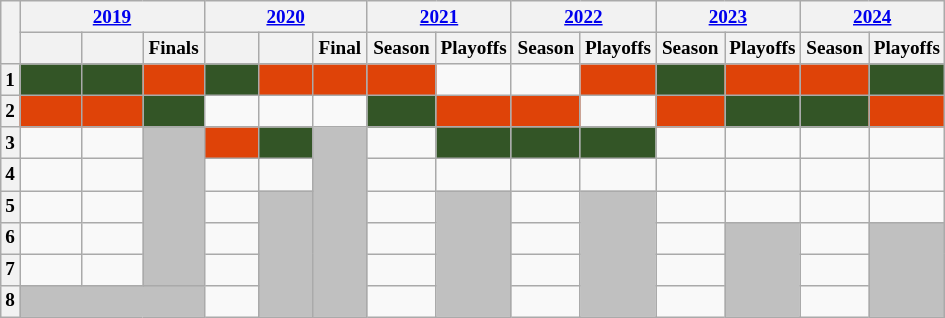<table class="wikitable" style="text-align: center; font-size:80%">
<tr>
<th rowspan=2></th>
<th colspan=3><a href='#'>2019</a></th>
<th colspan=3><a href='#'>2020</a></th>
<th colspan=2><a href='#'>2021</a></th>
<th colspan=2><a href='#'>2022</a></th>
<th colspan=2><a href='#'>2023</a></th>
<th colspan=2><a href='#'>2024</a></th>
</tr>
<tr>
<th width="35"></th>
<th width="35"></th>
<th width="35">Finals</th>
<th width="30"></th>
<th width="30"></th>
<th width="30">Final</th>
<th width="40">Season</th>
<th width="40">Playoffs</th>
<th width="40">Season</th>
<th width="40">Playoffs</th>
<th width="40">Season</th>
<th width="40">Playoffs</th>
<th width="40">Season</th>
<th width="40">Playoffs</th>
</tr>
<tr>
<th>1</th>
<td style="background-color:#335526"></td>
<td style="background-color:#335526"></td>
<td style="background-color:#df4308"></td>
<td style="background-color:#335526"></td>
<td style="background-color:#df4308"></td>
<td style="background-color:#df4308"></td>
<td style="background-color:#df4308"></td>
<td></td>
<td></td>
<td style="background-color:#df4308"></td>
<td style="background-color:#335526"></td>
<td style="background-color:#df4308"></td>
<td style="background-color:#df4308"></td>
<td style="background-color:#335526"></td>
</tr>
<tr>
<th>2</th>
<td style="background-color:#df4308"></td>
<td style="background-color:#df4308"></td>
<td style="background-color:#335526"></td>
<td></td>
<td></td>
<td></td>
<td style="background-color:#335526"></td>
<td style="background-color:#df4308"></td>
<td style="background-color:#df4308"></td>
<td></td>
<td style="background-color:#df4308"></td>
<td style="background-color:#335526"></td>
<td style="background-color:#335526"></td>
<td style="background-color:#df4308"></td>
</tr>
<tr>
<th>3</th>
<td></td>
<td></td>
<td rowspan="5" style="background-color:silver"></td>
<td style="background-color:#df4308"></td>
<td style="background-color:#335526"></td>
<td rowspan="6" style="background-color:silver"></td>
<td></td>
<td style="background-color:#335526"></td>
<td style="background-color:#335526"></td>
<td style="background-color:#335526"></td>
<td></td>
<td></td>
<td></td>
<td></td>
</tr>
<tr>
<th>4</th>
<td></td>
<td></td>
<td></td>
<td></td>
<td></td>
<td></td>
<td></td>
<td></td>
<td></td>
<td></td>
<td></td>
<td></td>
</tr>
<tr>
<th>5</th>
<td></td>
<td></td>
<td></td>
<td rowspan="4" style="background-color:silver"></td>
<td></td>
<td rowspan="4" style="background-color:silver"></td>
<td></td>
<td rowspan="4" style="background-color:silver"></td>
<td></td>
<td></td>
<td></td>
<td></td>
</tr>
<tr>
<th>6</th>
<td></td>
<td></td>
<td></td>
<td></td>
<td></td>
<td></td>
<td rowspan="3" style="background-color:silver"></td>
<td></td>
<td rowspan="3" style="background-color:silver"></td>
</tr>
<tr>
<th>7</th>
<td></td>
<td></td>
<td></td>
<td></td>
<td></td>
<td></td>
<td></td>
</tr>
<tr>
<th>8</th>
<td colspan="3" style="background-color:silver"></td>
<td></td>
<td></td>
<td></td>
<td></td>
<td></td>
</tr>
</table>
